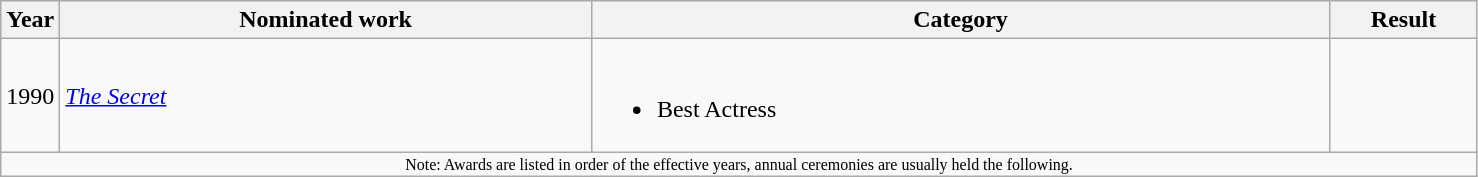<table class=wikitable>
<tr>
<th width=4%>Year</th>
<th width=36%>Nominated work</th>
<th width=50%>Category</th>
<th width=10%>Result</th>
</tr>
<tr>
<td>1990</td>
<td><em><a href='#'>The Secret</a></em></td>
<td><br><ul><li>Best Actress</li></ul></td>
<td></td>
</tr>
<tr>
<td colspan=4 width=100% style=font-size:8pt align=center>Note: Awards are listed in order of the effective years, annual ceremonies are usually held the following.</td>
</tr>
</table>
